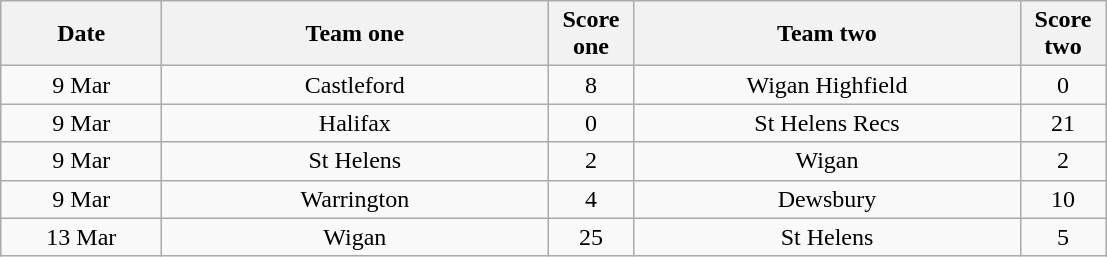<table class="wikitable" style="text-align: center">
<tr>
<th width=100>Date</th>
<th width=250>Team one</th>
<th width=50>Score one</th>
<th width=250>Team two</th>
<th width=50>Score two</th>
</tr>
<tr>
<td>9 Mar</td>
<td>Castleford</td>
<td>8</td>
<td>Wigan Highfield</td>
<td>0</td>
</tr>
<tr>
<td>9 Mar</td>
<td>Halifax</td>
<td>0</td>
<td>St Helens Recs</td>
<td>21</td>
</tr>
<tr>
<td>9 Mar</td>
<td>St Helens</td>
<td>2</td>
<td>Wigan</td>
<td>2</td>
</tr>
<tr>
<td>9 Mar</td>
<td>Warrington</td>
<td>4</td>
<td>Dewsbury</td>
<td>10</td>
</tr>
<tr>
<td>13 Mar</td>
<td>Wigan</td>
<td>25</td>
<td>St Helens</td>
<td>5</td>
</tr>
</table>
